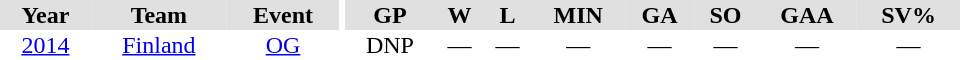<table border="0" cellpadding="1" cellspacing="0" ID="Table3" style="text-align:center; width:40em">
<tr ALIGN="center" bgcolor="#e0e0e0">
<th>Year</th>
<th>Team</th>
<th>Event</th>
<th rowspan="99" bgcolor="#ffffff"></th>
<th>GP</th>
<th>W</th>
<th>L</th>
<th>MIN</th>
<th>GA</th>
<th>SO</th>
<th>GAA</th>
<th>SV%</th>
</tr>
<tr>
<td><a href='#'>2014</a></td>
<td><a href='#'>Finland</a></td>
<td><a href='#'>OG</a></td>
<td>DNP</td>
<td>—</td>
<td>—</td>
<td>—</td>
<td>—</td>
<td>—</td>
<td>—</td>
<td>—</td>
</tr>
</table>
